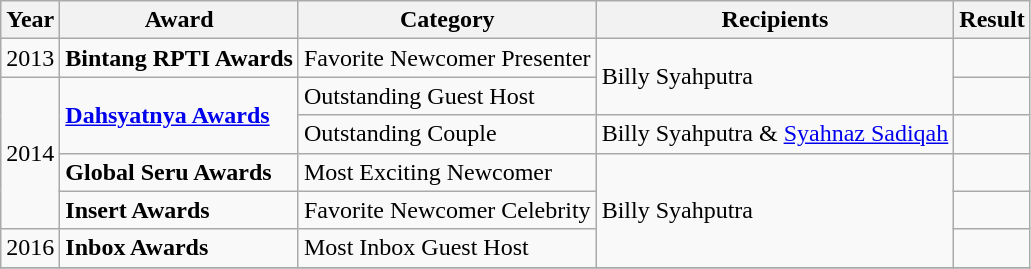<table class="wikitable">
<tr>
<th>Year</th>
<th>Award</th>
<th>Category</th>
<th>Recipients</th>
<th>Result</th>
</tr>
<tr>
<td>2013</td>
<td><strong>Bintang RPTI Awards</strong></td>
<td>Favorite Newcomer Presenter</td>
<td rowspan= "2">Billy Syahputra</td>
<td></td>
</tr>
<tr>
<td rowspan= "4">2014</td>
<td rowspan= "2"><strong><a href='#'>Dahsyatnya Awards</a></strong></td>
<td>Outstanding Guest Host </td>
<td></td>
</tr>
<tr>
<td>Outstanding Couple</td>
<td>Billy Syahputra & <a href='#'>Syahnaz Sadiqah</a></td>
<td></td>
</tr>
<tr>
<td><strong>Global Seru Awards</strong></td>
<td>Most Exciting Newcomer </td>
<td rowspan= "3">Billy Syahputra</td>
<td></td>
</tr>
<tr>
<td><strong>Insert Awards</strong></td>
<td>Favorite Newcomer Celebrity </td>
<td></td>
</tr>
<tr>
<td>2016</td>
<td><strong>Inbox Awards</strong></td>
<td>Most Inbox Guest Host</td>
<td></td>
</tr>
<tr>
</tr>
</table>
